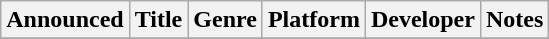<table class="wikitable">
<tr>
<th>Announced</th>
<th>Title</th>
<th>Genre</th>
<th>Platform</th>
<th>Developer</th>
<th>Notes</th>
</tr>
<tr>
</tr>
</table>
